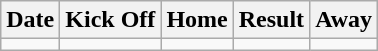<table class="wikitable" style="text-align: center">
<tr>
<th scope="col">Date</th>
<th scope="col">Kick Off</th>
<th scope="col">Home</th>
<th scope="col">Result</th>
<th scope="col">Away</th>
</tr>
<tr>
<td></td>
<td></td>
<td></td>
<td></td>
<td></td>
</tr>
</table>
